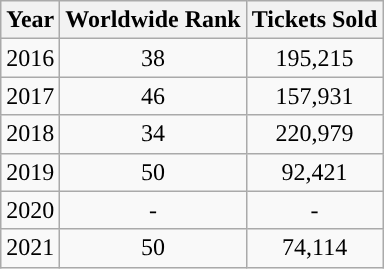<table class="wikitable style="text-align: center">
<tr>
<th>Year</th>
<th>Worldwide Rank</th>
<th>Tickets Sold</th>
</tr>
<tr style="text-align: center;">
<td>2016</td>
<td>38</td>
<td>195,215</td>
</tr>
<tr style="text-align: center;">
<td>2017</td>
<td>46</td>
<td>157,931</td>
</tr>
<tr style="text-align: center;">
<td>2018</td>
<td>34</td>
<td>220,979</td>
</tr>
<tr style="text-align: center;">
<td>2019</td>
<td>50</td>
<td>92,421</td>
</tr>
<tr style="text-align: center;">
<td>2020</td>
<td>-</td>
<td>-</td>
</tr>
<tr style="text-align: center;">
<td>2021</td>
<td>50</td>
<td>74,114</td>
</tr>
</table>
